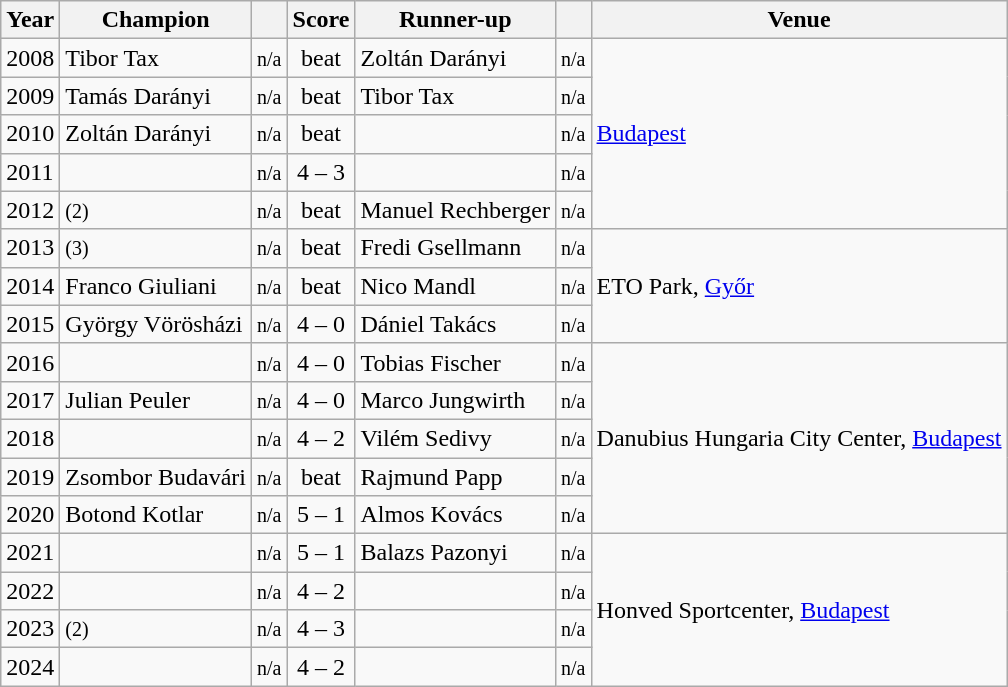<table class="wikitable sortable">
<tr>
<th>Year</th>
<th>Champion</th>
<th></th>
<th>Score</th>
<th>Runner-up</th>
<th></th>
<th>Venue</th>
</tr>
<tr>
<td>2008</td>
<td> Tibor Tax</td>
<td align=center><small><span>n/a</span></small></td>
<td align=center>beat</td>
<td> Zoltán Darányi</td>
<td align=center><small><span>n/a</span></small></td>
<td rowspan=5><a href='#'>Budapest</a></td>
</tr>
<tr>
<td>2009</td>
<td> Tamás Darányi</td>
<td align=center><small><span>n/a</span></small></td>
<td align=center>beat</td>
<td> Tibor Tax</td>
<td align=center><small><span>n/a</span></small></td>
</tr>
<tr>
<td>2010</td>
<td> Zoltán Darányi</td>
<td align=center><small><span>n/a</span></small></td>
<td align=center>beat</td>
<td></td>
<td align=center><small><span>n/a</span></small></td>
</tr>
<tr>
<td>2011</td>
<td></td>
<td align=center><small><span>n/a</span></small></td>
<td align=center>4 – 3</td>
<td></td>
<td align=center><small><span>n/a</span></small></td>
</tr>
<tr>
<td>2012</td>
<td> <small>(2)</small></td>
<td align=center><small><span>n/a</span></small></td>
<td align=center>beat</td>
<td> Manuel Rechberger</td>
<td align=center><small><span>n/a</span></small></td>
</tr>
<tr>
<td>2013</td>
<td> <small>(3)</small></td>
<td align=center><small><span>n/a</span></small></td>
<td align=center>beat</td>
<td> Fredi Gsellmann</td>
<td align=center><small><span>n/a</span></small></td>
<td rowspan=3>ETO Park, <a href='#'>Győr</a></td>
</tr>
<tr>
<td>2014</td>
<td> Franco Giuliani</td>
<td align=center><small><span>n/a</span></small></td>
<td align=center>beat</td>
<td> Nico Mandl</td>
<td align=center><small><span>n/a</span></small></td>
</tr>
<tr>
<td>2015</td>
<td> György Vörösházi</td>
<td align=center><small><span>n/a</span></small></td>
<td align=center>4 – 0</td>
<td> Dániel Takács</td>
<td align=center><small><span>n/a</span></small></td>
</tr>
<tr>
<td>2016</td>
<td></td>
<td align=center><small><span>n/a</span></small></td>
<td align=center>4 – 0</td>
<td> Tobias Fischer</td>
<td align=center><small><span>n/a</span></small></td>
<td rowspan=5>Danubius Hungaria City Center, <a href='#'>Budapest</a></td>
</tr>
<tr>
<td>2017</td>
<td> Julian Peuler</td>
<td align=center><small><span>n/a</span></small></td>
<td align=center>4 – 0</td>
<td> Marco Jungwirth</td>
<td align=center><small><span>n/a</span></small></td>
</tr>
<tr>
<td>2018</td>
<td></td>
<td align=center><small><span>n/a</span></small></td>
<td align=center>4 – 2</td>
<td> Vilém Sedivy</td>
<td align=center><small><span>n/a</span></small></td>
</tr>
<tr>
<td>2019</td>
<td> Zsombor Budavári</td>
<td align=center><small><span>n/a</span></small></td>
<td align=center>beat</td>
<td> Rajmund Papp</td>
<td align=center><small><span>n/a</span></small></td>
</tr>
<tr>
<td>2020</td>
<td> Botond Kotlar</td>
<td align=center><small><span>n/a</span></small></td>
<td align=center>5 – 1</td>
<td> Almos Kovács</td>
<td align=center><small><span>n/a</span></small></td>
</tr>
<tr>
<td>2021</td>
<td></td>
<td align=center><small><span>n/a</span></small></td>
<td align=center>5 – 1</td>
<td> Balazs Pazonyi</td>
<td align=center><small><span>n/a</span></small></td>
<td rowspan=4>Honved Sportcenter, <a href='#'>Budapest</a></td>
</tr>
<tr>
<td>2022</td>
<td></td>
<td align=center><small><span>n/a</span></small></td>
<td align=center>4 – 2</td>
<td></td>
<td align=center><small><span>n/a</span></small></td>
</tr>
<tr>
<td>2023</td>
<td> <small>(2)</small></td>
<td align=center><small><span>n/a</span></small></td>
<td align=center>4 – 3</td>
<td></td>
<td align=center><small><span>n/a</span></small></td>
</tr>
<tr>
<td>2024</td>
<td></td>
<td align=center><small><span>n/a</span></small></td>
<td align=center>4 – 2</td>
<td></td>
<td align=center><small><span>n/a</span></small></td>
</tr>
</table>
